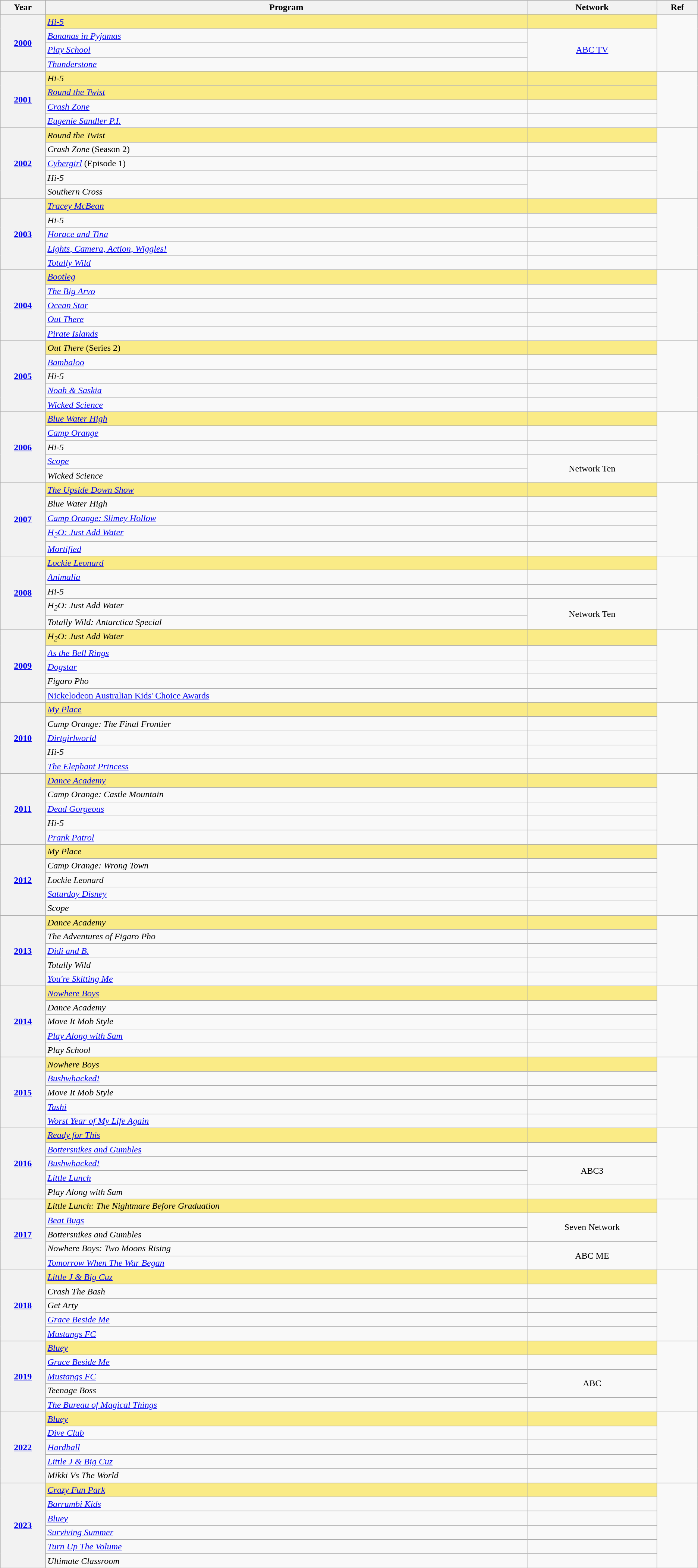<table class="wikitable sortable">
<tr style="background:#bebebe;">
<th scope="col" style="width:1%;">Year</th>
<th scope="col" style="width:16%;">Program</th>
<th scope="col" style="width:4%;">Network</th>
<th scope="col" style="width:1%;" class="unsortable">Ref</th>
</tr>
<tr>
<th scope="row" rowspan="4" style="text-align:center"><a href='#'>2000</a></th>
<td style="background:#FAEB86"><em><a href='#'>Hi-5</a></em></td>
<td style="background:#FAEB86"></td>
<td rowspan="4"></td>
</tr>
<tr>
<td><em><a href='#'>Bananas in Pyjamas</a></em></td>
<td rowspan="3" style="text-align:center;"><a href='#'>ABC TV</a></td>
</tr>
<tr>
<td><em><a href='#'>Play School</a></em></td>
</tr>
<tr>
<td><em><a href='#'>Thunderstone</a></em></td>
</tr>
<tr>
<th scope="row" rowspan="4" style="text-align:center"><a href='#'>2001</a></th>
<td style="background:#FAEB86"><em>Hi-5</em></td>
<td style="background:#FAEB86"></td>
<td rowspan="4"></td>
</tr>
<tr>
<td style="background:#FAEB86"><em><a href='#'>Round the Twist</a></em></td>
<td style="background:#FAEB86"></td>
</tr>
<tr>
<td><em><a href='#'>Crash Zone</a></em></td>
<td></td>
</tr>
<tr>
<td><em><a href='#'>Eugenie Sandler P.I.</a></em></td>
<td></td>
</tr>
<tr>
<th scope="row" rowspan="5" style="text-align:center"><a href='#'>2002</a></th>
<td style="background:#FAEB86"><em>Round the Twist</em></td>
<td style="background:#FAEB86"></td>
<td rowspan="5"></td>
</tr>
<tr>
<td><em>Crash Zone</em> (Season 2)</td>
<td></td>
</tr>
<tr>
<td><em><a href='#'>Cybergirl</a></em> (Episode 1)</td>
<td></td>
</tr>
<tr>
<td><em>Hi-5</em></td>
<td rowspan="2"></td>
</tr>
<tr>
<td><em>Southern Cross</em></td>
</tr>
<tr>
<th scope="row" rowspan="5" style="text-align:center"><a href='#'>2003</a></th>
<td style="background:#FAEB86"><em><a href='#'>Tracey McBean</a></em></td>
<td style="background:#FAEB86"></td>
<td rowspan="5"></td>
</tr>
<tr>
<td><em>Hi-5</em></td>
<td></td>
</tr>
<tr>
<td><em><a href='#'>Horace and Tina</a></em></td>
<td></td>
</tr>
<tr>
<td><em><a href='#'>Lights, Camera, Action, Wiggles!</a></em></td>
<td></td>
</tr>
<tr>
<td><em><a href='#'>Totally Wild</a></em></td>
<td></td>
</tr>
<tr>
<th scope="row" rowspan="5" style="text-align:center"><a href='#'>2004</a></th>
<td style="background:#FAEB86"><em><a href='#'>Bootleg</a></em></td>
<td style="background:#FAEB86"></td>
<td rowspan="5"></td>
</tr>
<tr>
<td><em><a href='#'>The Big Arvo</a></em></td>
<td></td>
</tr>
<tr>
<td><em><a href='#'>Ocean Star</a></em></td>
<td></td>
</tr>
<tr>
<td><em><a href='#'>Out There</a></em></td>
<td></td>
</tr>
<tr>
<td><em><a href='#'>Pirate Islands</a></em></td>
<td></td>
</tr>
<tr>
<th scope="row" rowspan="5" style="text-align:center"><a href='#'>2005</a></th>
<td style="background:#FAEB86"><em>Out There</em> (Series 2)</td>
<td style="background:#FAEB86"></td>
<td rowspan="5"></td>
</tr>
<tr>
<td><em><a href='#'>Bambaloo</a></em></td>
<td></td>
</tr>
<tr>
<td><em>Hi-5</em></td>
<td></td>
</tr>
<tr>
<td><em><a href='#'>Noah & Saskia</a></em></td>
<td></td>
</tr>
<tr>
<td><em><a href='#'>Wicked Science</a></em></td>
<td></td>
</tr>
<tr>
<th scope="row" rowspan="5" style="text-align:center"><a href='#'>2006</a></th>
<td style="background:#FAEB86"><em><a href='#'>Blue Water High</a></em></td>
<td style="background:#FAEB86"></td>
<td rowspan="5"></td>
</tr>
<tr>
<td><em><a href='#'>Camp Orange</a></em></td>
<td></td>
</tr>
<tr>
<td><em>Hi-5</em></td>
<td></td>
</tr>
<tr>
<td><em><a href='#'>Scope</a></em></td>
<td rowspan="2" style="text-align:center;">Network Ten</td>
</tr>
<tr>
<td><em>Wicked Science</em></td>
</tr>
<tr>
<th scope="row" rowspan="5" style="text-align:center"><a href='#'>2007</a></th>
<td style="background:#FAEB86"><em><a href='#'>The Upside Down Show</a></em></td>
<td style="background:#FAEB86"></td>
<td rowspan="5"></td>
</tr>
<tr>
<td><em>Blue Water High</em></td>
<td></td>
</tr>
<tr>
<td><em><a href='#'>Camp Orange: Slimey Hollow</a></em></td>
<td></td>
</tr>
<tr>
<td><em><a href='#'>H<sub>2</sub>O: Just Add Water</a></em></td>
<td></td>
</tr>
<tr>
<td><em><a href='#'>Mortified</a></em></td>
<td></td>
</tr>
<tr>
<th scope="row" rowspan="5" style="text-align:center"><a href='#'>2008</a></th>
<td style="background:#FAEB86"><em><a href='#'>Lockie Leonard</a></em></td>
<td style="background:#FAEB86"></td>
<td rowspan="5"></td>
</tr>
<tr>
<td><em><a href='#'>Animalia</a></em></td>
<td></td>
</tr>
<tr>
<td><em>Hi-5</em></td>
<td></td>
</tr>
<tr>
<td><em>H<sub>2</sub>O: Just Add Water</em></td>
<td rowspan="2" style="text-align:center;">Network Ten</td>
</tr>
<tr>
<td><em>Totally Wild: Antarctica Special</em></td>
</tr>
<tr>
<th scope="row" rowspan="5" style="text-align:center"><a href='#'>2009</a></th>
<td style="background:#FAEB86"><em>H<sub>2</sub>O: Just Add Water</em></td>
<td style="background:#FAEB86"></td>
<td rowspan="5"></td>
</tr>
<tr>
<td><em><a href='#'>As the Bell Rings</a></em></td>
<td></td>
</tr>
<tr>
<td><em><a href='#'>Dogstar</a></em></td>
<td></td>
</tr>
<tr>
<td><em>Figaro Pho</em></td>
<td></td>
</tr>
<tr>
<td><a href='#'>Nickelodeon Australian Kids' Choice Awards</a></td>
<td></td>
</tr>
<tr>
<th scope="row" rowspan="5" style="text-align:center"><a href='#'>2010</a></th>
<td style="background:#FAEB86"><em><a href='#'>My Place</a></em></td>
<td style="background:#FAEB86"></td>
<td rowspan="5"></td>
</tr>
<tr>
<td><em>Camp Orange: The Final Frontier</em></td>
<td></td>
</tr>
<tr>
<td><em><a href='#'>Dirtgirlworld</a></em></td>
<td></td>
</tr>
<tr>
<td><em>Hi-5</em></td>
<td></td>
</tr>
<tr>
<td><em><a href='#'>The Elephant Princess</a></em></td>
<td></td>
</tr>
<tr>
<th scope="row" rowspan="5" style="text-align:center"><a href='#'>2011</a></th>
<td style="background:#FAEB86"><em><a href='#'>Dance Academy</a></em></td>
<td style="background:#FAEB86"></td>
<td rowspan="5"></td>
</tr>
<tr>
<td><em>Camp Orange: Castle Mountain</em></td>
<td></td>
</tr>
<tr>
<td><em><a href='#'>Dead Gorgeous</a></em></td>
<td></td>
</tr>
<tr>
<td><em>Hi-5</em></td>
<td></td>
</tr>
<tr>
<td><em><a href='#'>Prank Patrol</a></em></td>
<td></td>
</tr>
<tr>
<th scope="row" rowspan="5" style="text-align:center"><a href='#'>2012</a></th>
<td style="background:#FAEB86"><em>My Place</em></td>
<td style="background:#FAEB86"></td>
<td rowspan="5"></td>
</tr>
<tr>
<td><em>Camp Orange: Wrong Town</em></td>
<td></td>
</tr>
<tr>
<td><em>Lockie Leonard</em></td>
<td></td>
</tr>
<tr>
<td><em><a href='#'>Saturday Disney</a></em></td>
<td></td>
</tr>
<tr>
<td><em>Scope</em></td>
<td></td>
</tr>
<tr>
<th scope="row" rowspan="5" style="text-align:center"><a href='#'>2013</a></th>
<td style="background:#FAEB86"><em>Dance Academy</em></td>
<td style="background:#FAEB86"></td>
<td rowspan="5"></td>
</tr>
<tr>
<td><em>The Adventures of Figaro Pho</em></td>
<td></td>
</tr>
<tr>
<td><em><a href='#'>Didi and B.</a></em></td>
<td></td>
</tr>
<tr>
<td><em>Totally Wild</em></td>
<td></td>
</tr>
<tr>
<td><em><a href='#'>You're Skitting Me</a></em></td>
<td></td>
</tr>
<tr>
<th scope="row" rowspan="5" style="text-align:center"><a href='#'>2014</a></th>
<td style="background:#FAEB86"><em><a href='#'>Nowhere Boys</a></em></td>
<td style="background:#FAEB86"></td>
<td rowspan="5"></td>
</tr>
<tr>
<td><em>Dance Academy</em></td>
<td></td>
</tr>
<tr>
<td><em>Move It Mob Style</em></td>
<td></td>
</tr>
<tr>
<td><em><a href='#'>Play Along with Sam</a></em></td>
<td></td>
</tr>
<tr>
<td><em>Play School</em></td>
<td></td>
</tr>
<tr>
<th scope="row" rowspan="5" style="text-align:center"><a href='#'>2015</a></th>
<td style="background:#FAEB86"><em>Nowhere Boys</em></td>
<td style="background:#FAEB86"></td>
<td rowspan="5"></td>
</tr>
<tr>
<td><em><a href='#'>Bushwhacked!</a></em></td>
<td></td>
</tr>
<tr>
<td><em>Move It Mob Style</em></td>
<td></td>
</tr>
<tr>
<td><em><a href='#'>Tashi</a></em></td>
<td></td>
</tr>
<tr>
<td><em><a href='#'>Worst Year of My Life Again</a></em></td>
<td></td>
</tr>
<tr>
<th scope="row" rowspan="5" style="text-align:center"><a href='#'>2016</a></th>
<td style="background:#FAEB86"><em><a href='#'>Ready for This</a></em></td>
<td style="background:#FAEB86"></td>
<td rowspan="5"></td>
</tr>
<tr>
<td><em><a href='#'>Bottersnikes and Gumbles</a></em></td>
<td></td>
</tr>
<tr>
<td><em><a href='#'>Bushwhacked!</a></em></td>
<td rowspan="2" style="text-align:center;">ABC3</td>
</tr>
<tr>
<td><em><a href='#'>Little Lunch</a></em></td>
</tr>
<tr>
<td><em>Play Along with Sam</em></td>
<td></td>
</tr>
<tr>
<th scope="row" rowspan="5" style="text-align:center"><a href='#'>2017</a></th>
<td style="background:#FAEB86"><em>Little Lunch: The Nightmare Before Graduation</em></td>
<td style="background:#FAEB86"></td>
<td rowspan="5"></td>
</tr>
<tr>
<td><em><a href='#'>Beat Bugs</a></em></td>
<td rowspan="2" style="text-align:center;">Seven Network</td>
</tr>
<tr>
<td><em>Bottersnikes and Gumbles</em></td>
</tr>
<tr>
<td><em>Nowhere Boys: Two Moons Rising</em></td>
<td rowspan="2" style="text-align:center;">ABC ME</td>
</tr>
<tr>
<td><em><a href='#'>Tomorrow When The War Began</a></em></td>
</tr>
<tr>
<th scope="row" rowspan="5" style="text-align:center"><a href='#'>2018</a></th>
<td style="background:#FAEB86"><em><a href='#'>Little J & Big Cuz</a></em></td>
<td style="background:#FAEB86"></td>
<td rowspan="5"></td>
</tr>
<tr>
<td><em>Crash The Bash</em></td>
<td></td>
</tr>
<tr>
<td><em>Get Arty</em></td>
<td></td>
</tr>
<tr>
<td><em><a href='#'>Grace Beside Me</a></em></td>
<td></td>
</tr>
<tr>
<td><em><a href='#'>Mustangs FC</a></em></td>
<td></td>
</tr>
<tr>
<th scope="row" rowspan="5" style="text-align:center"><a href='#'>2019</a></th>
<td style="background:#FAEB86"><em><a href='#'>Bluey</a></em></td>
<td style="background:#FAEB86"></td>
<td rowspan="5"></td>
</tr>
<tr>
<td><em><a href='#'>Grace Beside Me</a></em></td>
<td></td>
</tr>
<tr>
<td><em><a href='#'>Mustangs FC</a></em></td>
<td rowspan="2" style="text-align:center;">ABC</td>
</tr>
<tr>
<td><em>Teenage Boss</em></td>
</tr>
<tr>
<td><em><a href='#'>The Bureau of Magical Things</a></em></td>
<td></td>
</tr>
<tr>
<th scope="row" rowspan="5" style="text-align:center"><a href='#'>2022</a></th>
<td style="background:#FAEB86"><em><a href='#'>Bluey</a></em></td>
<td style="background:#FAEB86"></td>
<td rowspan="5"></td>
</tr>
<tr>
<td><em><a href='#'>Dive Club</a></em></td>
<td></td>
</tr>
<tr>
<td><em><a href='#'>Hardball</a></em></td>
<td></td>
</tr>
<tr>
<td><em><a href='#'>Little J & Big Cuz</a></em></td>
<td></td>
</tr>
<tr>
<td><em>Mikki Vs The World</em></td>
<td></td>
</tr>
<tr>
<th scope="row" rowspan="7" style="text-align:center"><a href='#'>2023</a></th>
</tr>
<tr>
<td style="background:#FAEB86"><em><a href='#'>Crazy Fun Park</a></em></td>
<td style="background:#FAEB86"></td>
<td rowspan="6"></td>
</tr>
<tr>
<td><em><a href='#'>Barrumbi Kids</a></em></td>
<td></td>
</tr>
<tr>
<td><em><a href='#'>Bluey</a></em></td>
<td></td>
</tr>
<tr>
<td><em><a href='#'>Surviving Summer</a></em></td>
<td></td>
</tr>
<tr>
<td><em><a href='#'>Turn Up The Volume</a></em></td>
<td></td>
</tr>
<tr>
<td><em>Ultimate Classroom</em></td>
<td></td>
</tr>
</table>
